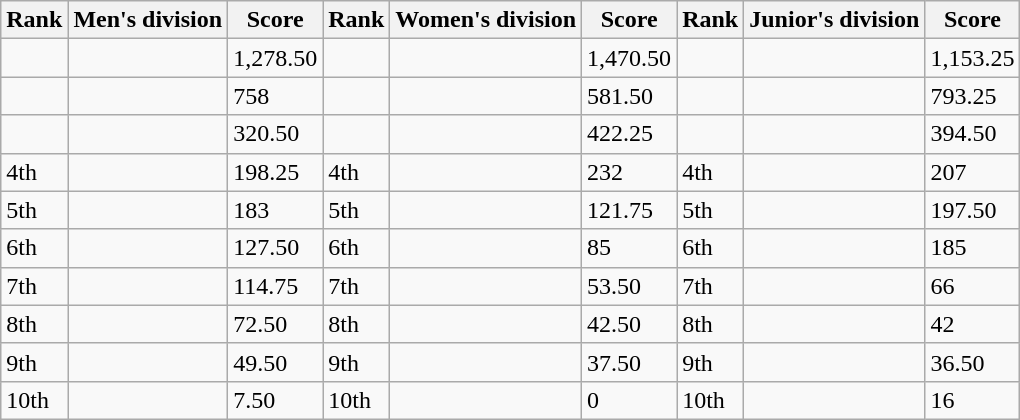<table class="wikitable">
<tr>
<th>Rank</th>
<th>Men's division</th>
<th>Score</th>
<th>Rank</th>
<th>Women's division</th>
<th>Score</th>
<th>Rank</th>
<th>Junior's division</th>
<th>Score</th>
</tr>
<tr>
<td></td>
<td></td>
<td>1,278.50</td>
<td></td>
<td></td>
<td>1,470.50</td>
<td></td>
<td></td>
<td>1,153.25</td>
</tr>
<tr>
<td></td>
<td></td>
<td>758</td>
<td></td>
<td></td>
<td>581.50</td>
<td></td>
<td></td>
<td>793.25</td>
</tr>
<tr>
<td></td>
<td></td>
<td>320.50</td>
<td></td>
<td></td>
<td>422.25</td>
<td></td>
<td></td>
<td>394.50</td>
</tr>
<tr>
<td>4th</td>
<td></td>
<td>198.25</td>
<td>4th</td>
<td></td>
<td>232</td>
<td>4th</td>
<td></td>
<td>207</td>
</tr>
<tr>
<td>5th</td>
<td></td>
<td>183</td>
<td>5th</td>
<td></td>
<td>121.75</td>
<td>5th</td>
<td></td>
<td>197.50</td>
</tr>
<tr>
<td>6th</td>
<td></td>
<td>127.50</td>
<td>6th</td>
<td></td>
<td>85</td>
<td>6th</td>
<td></td>
<td>185</td>
</tr>
<tr>
<td>7th</td>
<td></td>
<td>114.75</td>
<td>7th</td>
<td></td>
<td>53.50</td>
<td>7th</td>
<td></td>
<td>66</td>
</tr>
<tr>
<td>8th</td>
<td></td>
<td>72.50</td>
<td>8th</td>
<td></td>
<td>42.50</td>
<td>8th</td>
<td></td>
<td>42</td>
</tr>
<tr>
<td>9th</td>
<td></td>
<td>49.50</td>
<td>9th</td>
<td></td>
<td>37.50</td>
<td>9th</td>
<td></td>
<td>36.50</td>
</tr>
<tr>
<td>10th</td>
<td></td>
<td>7.50</td>
<td>10th</td>
<td></td>
<td>0</td>
<td>10th</td>
<td></td>
<td>16</td>
</tr>
</table>
